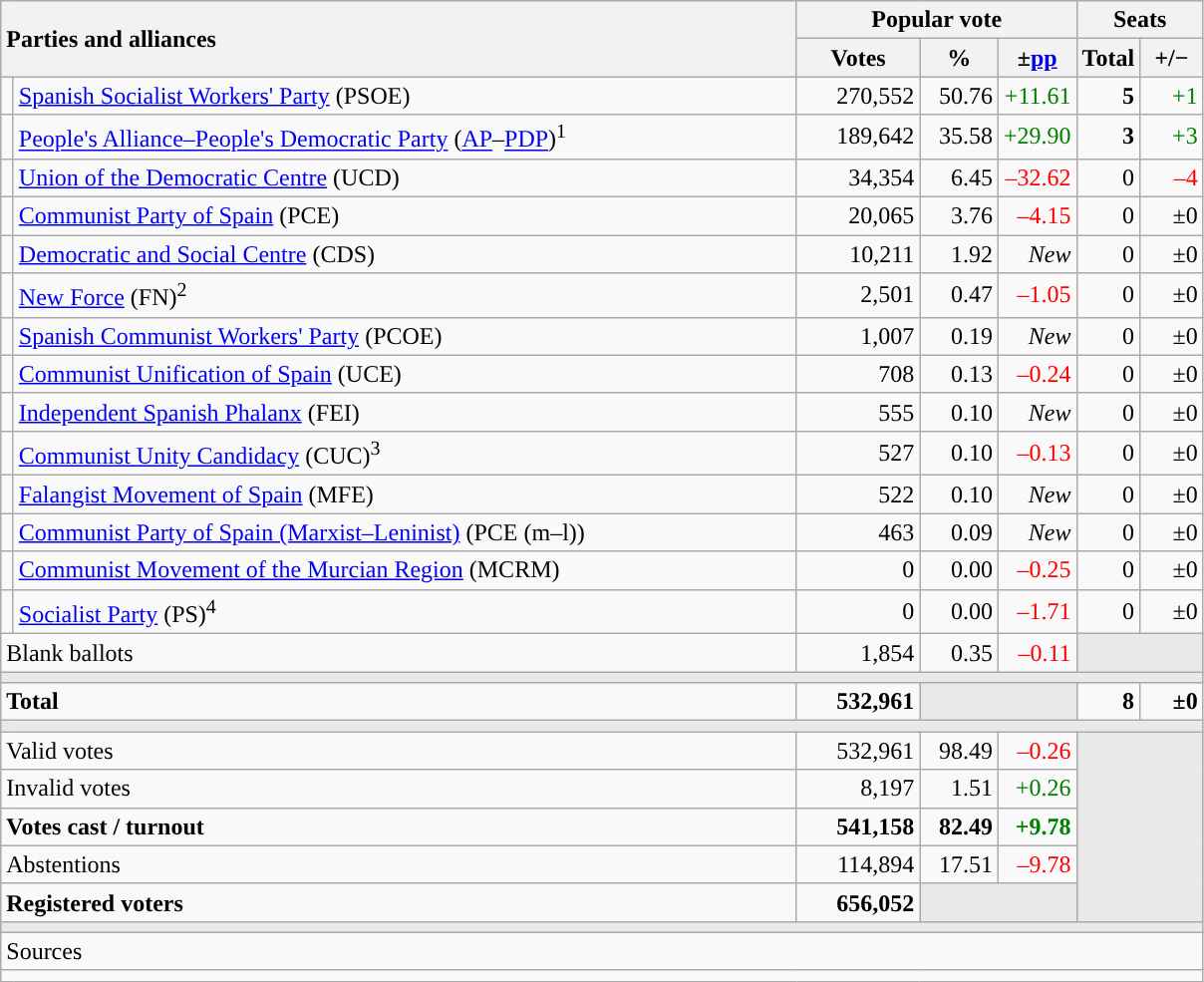<table class="wikitable" style="text-align:right;">
<tr>
<th style="text-align:left;" rowspan="2" colspan="2" width="525">Parties and alliances</th>
<th colspan="3">Popular vote</th>
<th colspan="2">Seats</th>
</tr>
<tr>
<th width="75">Votes</th>
<th width="45">%</th>
<th width="45">±<a href='#'>pp</a></th>
<th width="35">Total</th>
<th width="35">+/−</th>
</tr>
<tr>
<td width="1" style="color:inherit;background:"></td>
<td align="left"><a href='#'>Spanish Socialist Workers' Party</a> (PSOE)</td>
<td>270,552</td>
<td>50.76</td>
<td style="color:green;">+11.61</td>
<td><strong>5</strong></td>
<td style="color:green;">+1</td>
</tr>
<tr>
<td style="color:inherit;background:"></td>
<td align="left"><a href='#'>People's Alliance–People's Democratic Party</a> (<a href='#'>AP</a>–<a href='#'>PDP</a>)<sup>1</sup></td>
<td>189,642</td>
<td>35.58</td>
<td style="color:green;">+29.90</td>
<td><strong>3</strong></td>
<td style="color:green;">+3</td>
</tr>
<tr>
<td style="color:inherit;background:"></td>
<td align="left"><a href='#'>Union of the Democratic Centre</a> (UCD)</td>
<td>34,354</td>
<td>6.45</td>
<td style="color:red;">–32.62</td>
<td>0</td>
<td style="color:red;">–4</td>
</tr>
<tr>
<td style="color:inherit;background:"></td>
<td align="left"><a href='#'>Communist Party of Spain</a> (PCE)</td>
<td>20,065</td>
<td>3.76</td>
<td style="color:red;">–4.15</td>
<td>0</td>
<td>±0</td>
</tr>
<tr>
<td style="color:inherit;background:"></td>
<td align="left"><a href='#'>Democratic and Social Centre</a> (CDS)</td>
<td>10,211</td>
<td>1.92</td>
<td><em>New</em></td>
<td>0</td>
<td>±0</td>
</tr>
<tr>
<td style="color:inherit;background:"></td>
<td align="left"><a href='#'>New Force</a> (FN)<sup>2</sup></td>
<td>2,501</td>
<td>0.47</td>
<td style="color:red;">–1.05</td>
<td>0</td>
<td>±0</td>
</tr>
<tr>
<td style="color:inherit;background:"></td>
<td align="left"><a href='#'>Spanish Communist Workers' Party</a> (PCOE)</td>
<td>1,007</td>
<td>0.19</td>
<td><em>New</em></td>
<td>0</td>
<td>±0</td>
</tr>
<tr>
<td style="color:inherit;background:"></td>
<td align="left"><a href='#'>Communist Unification of Spain</a> (UCE)</td>
<td>708</td>
<td>0.13</td>
<td style="color:red;">–0.24</td>
<td>0</td>
<td>±0</td>
</tr>
<tr>
<td style="color:inherit;background:"></td>
<td align="left"><a href='#'>Independent Spanish Phalanx</a> (FEI)</td>
<td>555</td>
<td>0.10</td>
<td><em>New</em></td>
<td>0</td>
<td>±0</td>
</tr>
<tr>
<td style="color:inherit;background:"></td>
<td align="left"><a href='#'>Communist Unity Candidacy</a> (CUC)<sup>3</sup></td>
<td>527</td>
<td>0.10</td>
<td style="color:red;">–0.13</td>
<td>0</td>
<td>±0</td>
</tr>
<tr>
<td style="color:inherit;background:"></td>
<td align="left"><a href='#'>Falangist Movement of Spain</a> (MFE)</td>
<td>522</td>
<td>0.10</td>
<td><em>New</em></td>
<td>0</td>
<td>±0</td>
</tr>
<tr>
<td style="color:inherit;background:"></td>
<td align="left"><a href='#'>Communist Party of Spain (Marxist–Leninist)</a> (PCE (m–l))</td>
<td>463</td>
<td>0.09</td>
<td><em>New</em></td>
<td>0</td>
<td>±0</td>
</tr>
<tr>
<td style="color:inherit;background:"></td>
<td align="left"><a href='#'>Communist Movement of the Murcian Region</a> (MCRM)</td>
<td>0</td>
<td>0.00</td>
<td style="color:red;">–0.25</td>
<td>0</td>
<td>±0</td>
</tr>
<tr>
<td style="color:inherit;background:"></td>
<td align="left"><a href='#'>Socialist Party</a> (PS)<sup>4</sup></td>
<td>0</td>
<td>0.00</td>
<td style="color:red;">–1.71</td>
<td>0</td>
<td>±0</td>
</tr>
<tr>
<td align="left" colspan="2">Blank ballots</td>
<td>1,854</td>
<td>0.35</td>
<td style="color:red;">–0.11</td>
<td bgcolor="#E9E9E9" colspan="2"></td>
</tr>
<tr>
<td colspan="7" bgcolor="#E9E9E9"></td>
</tr>
<tr style="font-weight:bold;">
<td align="left" colspan="2">Total</td>
<td>532,961</td>
<td bgcolor="#E9E9E9" colspan="2"></td>
<td>8</td>
<td>±0</td>
</tr>
<tr>
<td colspan="7" bgcolor="#E9E9E9"></td>
</tr>
<tr>
<td align="left" colspan="2">Valid votes</td>
<td>532,961</td>
<td>98.49</td>
<td style="color:red;">–0.26</td>
<td bgcolor="#E9E9E9" colspan="2" rowspan="5"></td>
</tr>
<tr>
<td align="left" colspan="2">Invalid votes</td>
<td>8,197</td>
<td>1.51</td>
<td style="color:green;">+0.26</td>
</tr>
<tr style="font-weight:bold;">
<td align="left" colspan="2">Votes cast / turnout</td>
<td>541,158</td>
<td>82.49</td>
<td style="color:green;">+9.78</td>
</tr>
<tr>
<td align="left" colspan="2">Abstentions</td>
<td>114,894</td>
<td>17.51</td>
<td style="color:red;">–9.78</td>
</tr>
<tr style="font-weight:bold;">
<td align="left" colspan="2">Registered voters</td>
<td>656,052</td>
<td bgcolor="#E9E9E9" colspan="2"></td>
</tr>
<tr>
<td colspan="7" bgcolor="#E9E9E9"></td>
</tr>
<tr>
<td align="left" colspan="7">Sources</td>
</tr>
<tr>
<td colspan="7" style="text-align:left; max-width:790px;"></td>
</tr>
</table>
